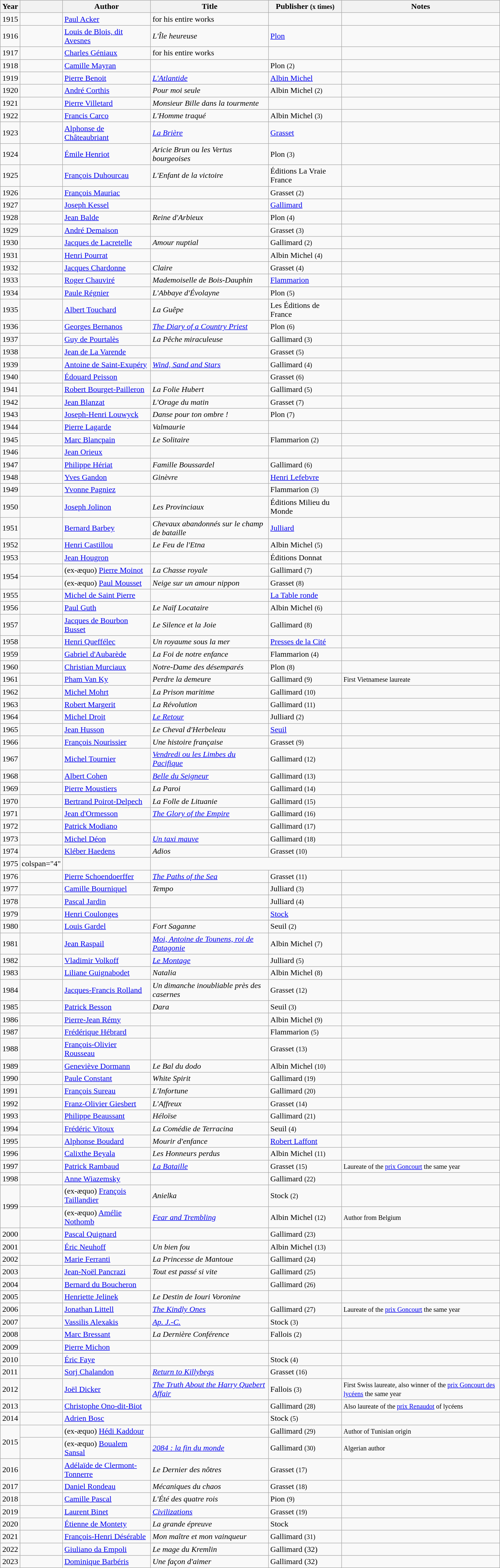<table class="wikitable sortable" style="margin:1em auto; width:80%;">
<tr>
<th>Year</th>
<th></th>
<th>Author</th>
<th>Title</th>
<th>Publisher <small>(x times)</small></th>
<th>Notes</th>
</tr>
<tr>
<td>1915</td>
<td></td>
<td><a href='#'>Paul Acker</a></td>
<td>for his entire works</td>
<td></td>
<td></td>
</tr>
<tr>
<td>1916</td>
<td></td>
<td><a href='#'>Louis de Blois, dit Avesnes</a></td>
<td><em>L'Île heureuse</em></td>
<td><a href='#'>Plon</a></td>
<td></td>
</tr>
<tr>
<td>1917</td>
<td></td>
<td><a href='#'>Charles Géniaux</a></td>
<td>for his entire works</td>
<td></td>
<td></td>
</tr>
<tr>
<td>1918</td>
<td></td>
<td><a href='#'>Camille Mayran</a></td>
<td><em></em></td>
<td>Plon <small>(2) </small></td>
<td></td>
</tr>
<tr>
<td>1919</td>
<td></td>
<td><a href='#'>Pierre Benoit</a></td>
<td><em><a href='#'>L'Atlantide</a></em></td>
<td><a href='#'>Albin Michel</a></td>
<td></td>
</tr>
<tr>
<td>1920</td>
<td></td>
<td><a href='#'>André Corthis</a></td>
<td><em>Pour moi seule</em></td>
<td>Albin Michel <small>(2)</small></td>
<td></td>
</tr>
<tr>
<td>1921</td>
<td></td>
<td><a href='#'>Pierre Villetard</a></td>
<td><em>Monsieur Bille dans la tourmente</em></td>
<td></td>
<td></td>
</tr>
<tr>
<td>1922</td>
<td></td>
<td><a href='#'>Francis Carco</a></td>
<td><em>L'Homme traqué</em></td>
<td>Albin Michel <small>(3)</small></td>
<td></td>
</tr>
<tr>
<td>1923</td>
<td></td>
<td><a href='#'>Alphonse de Châteaubriant</a></td>
<td><em><a href='#'>La Brière</a></em></td>
<td><a href='#'>Grasset</a></td>
<td></td>
</tr>
<tr>
<td>1924</td>
<td></td>
<td><a href='#'>Émile Henriot</a></td>
<td><em>Aricie Brun ou les Vertus bourgeoises</em></td>
<td>Plon <small>(3)</small></td>
<td></td>
</tr>
<tr>
<td>1925</td>
<td></td>
<td><a href='#'>François Duhourcau</a></td>
<td><em>L'Enfant de la victoire</em></td>
<td>Éditions La Vraie France</td>
<td></td>
</tr>
<tr>
<td>1926</td>
<td></td>
<td><a href='#'>François Mauriac</a></td>
<td><em></em></td>
<td>Grasset <small>(2) </small></td>
<td></td>
</tr>
<tr>
<td>1927</td>
<td></td>
<td><a href='#'>Joseph Kessel</a></td>
<td><em></em></td>
<td><a href='#'>Gallimard</a></td>
<td></td>
</tr>
<tr>
<td>1928</td>
<td></td>
<td><a href='#'>Jean Balde</a></td>
<td><em>Reine d'Arbieux</em></td>
<td>Plon <small>(4)</small></td>
<td></td>
</tr>
<tr>
<td>1929</td>
<td></td>
<td><a href='#'>André Demaison</a></td>
<td><em></em></td>
<td>Grasset <small>(3) </small></td>
<td></td>
</tr>
<tr>
<td>1930</td>
<td></td>
<td><a href='#'>Jacques de Lacretelle</a></td>
<td><em>Amour nuptial</em></td>
<td>Gallimard <small>(2)</small></td>
<td></td>
</tr>
<tr>
<td>1931</td>
<td></td>
<td><a href='#'>Henri Pourrat</a></td>
<td><em></em></td>
<td>Albin Michel <small>(4)</small></td>
<td></td>
</tr>
<tr>
<td>1932</td>
<td></td>
<td><a href='#'>Jacques Chardonne</a></td>
<td><em>Claire</em></td>
<td>Grasset <small>(4) </small></td>
<td></td>
</tr>
<tr>
<td>1933</td>
<td></td>
<td><a href='#'>Roger Chauviré</a></td>
<td><em>Mademoiselle de Bois-Dauphin</em></td>
<td><a href='#'>Flammarion</a></td>
<td></td>
</tr>
<tr>
<td>1934</td>
<td></td>
<td><a href='#'>Paule Régnier</a></td>
<td><em>L'Abbaye d'Évolayne</em></td>
<td>Plon <small>(5)</small></td>
<td></td>
</tr>
<tr>
<td>1935</td>
<td></td>
<td><a href='#'>Albert Touchard</a></td>
<td><em>La Guêpe</em></td>
<td>Les Éditions de France</td>
<td></td>
</tr>
<tr>
<td>1936</td>
<td></td>
<td><a href='#'>Georges Bernanos</a></td>
<td><em><a href='#'>The Diary of a Country Priest</a></em></td>
<td>Plon <small>(6)</small></td>
<td></td>
</tr>
<tr>
<td>1937</td>
<td></td>
<td><a href='#'>Guy de Pourtalès</a></td>
<td><em>La Pêche miraculeuse</em></td>
<td>Gallimard <small>(3)</small></td>
<td></td>
</tr>
<tr>
<td>1938</td>
<td></td>
<td><a href='#'>Jean de La Varende</a></td>
<td><em></em></td>
<td>Grasset <small>(5) </small></td>
<td></td>
</tr>
<tr>
<td>1939</td>
<td></td>
<td><a href='#'>Antoine de Saint-Exupéry</a></td>
<td><em><a href='#'>Wind, Sand and Stars</a></em></td>
<td>Gallimard <small>(4)</small></td>
<td></td>
</tr>
<tr>
<td>1940</td>
<td></td>
<td><a href='#'>Édouard Peisson</a></td>
<td><em></em></td>
<td>Grasset <small>(6)</small></td>
<td></td>
</tr>
<tr>
<td>1941</td>
<td></td>
<td><a href='#'>Robert Bourget-Pailleron</a></td>
<td><em>La Folie Hubert</em></td>
<td>Gallimard <small>(5)</small></td>
<td></td>
</tr>
<tr>
<td>1942</td>
<td></td>
<td><a href='#'>Jean Blanzat</a></td>
<td><em>L'Orage du matin</em></td>
<td>Grasset <small>(7)</small></td>
<td></td>
</tr>
<tr>
<td>1943</td>
<td></td>
<td><a href='#'>Joseph-Henri Louwyck</a></td>
<td><em>Danse pour ton ombre !</em></td>
<td>Plon <small>(7)</small></td>
<td></td>
</tr>
<tr>
<td>1944</td>
<td></td>
<td><a href='#'>Pierre Lagarde</a></td>
<td><em>Valmaurie</em></td>
<td></td>
<td></td>
</tr>
<tr>
<td>1945</td>
<td></td>
<td><a href='#'>Marc Blancpain</a></td>
<td><em>Le Solitaire</em></td>
<td>Flammarion <small>(2)</small></td>
<td></td>
</tr>
<tr>
<td>1946</td>
<td></td>
<td><a href='#'>Jean Orieux</a></td>
<td><em></em></td>
<td></td>
<td></td>
</tr>
<tr>
<td>1947</td>
<td></td>
<td><a href='#'>Philippe Hériat</a></td>
<td><em>Famille Boussardel</em></td>
<td>Gallimard <small>(6)</small></td>
<td></td>
</tr>
<tr>
<td>1948</td>
<td></td>
<td><a href='#'>Yves Gandon</a></td>
<td><em>Ginèvre</em></td>
<td><a href='#'>Henri Lefebvre</a></td>
<td></td>
</tr>
<tr>
<td>1949</td>
<td></td>
<td><a href='#'>Yvonne Pagniez</a></td>
<td><em></em></td>
<td>Flammarion <small>(3)</small></td>
<td></td>
</tr>
<tr>
<td>1950</td>
<td></td>
<td><a href='#'>Joseph Jolinon</a></td>
<td><em>Les Provinciaux</em></td>
<td>Éditions Milieu du Monde</td>
<td></td>
</tr>
<tr>
<td>1951</td>
<td></td>
<td><a href='#'>Bernard Barbey</a></td>
<td><em>Chevaux abandonnés sur le champ de bataille</em></td>
<td><a href='#'>Julliard</a></td>
<td></td>
</tr>
<tr>
<td>1952</td>
<td></td>
<td><a href='#'>Henri Castillou</a></td>
<td><em>Le Feu de l'Etna</em></td>
<td>Albin Michel <small>(5)</small></td>
<td></td>
</tr>
<tr>
<td>1953</td>
<td></td>
<td><a href='#'>Jean Hougron</a></td>
<td><em></em></td>
<td>Éditions Donnat</td>
<td></td>
</tr>
<tr>
<td rowspan=2>1954</td>
<td></td>
<td>(ex-æquo) <a href='#'>Pierre Moinot</a></td>
<td><em>La Chasse royale</em></td>
<td>Gallimard <small>(7)</small></td>
<td></td>
</tr>
<tr>
<td></td>
<td>(ex-æquo) <a href='#'>Paul Mousset</a></td>
<td><em>Neige sur un amour nippon</em></td>
<td>Grasset <small>(8)</small></td>
<td></td>
</tr>
<tr>
<td>1955</td>
<td></td>
<td><a href='#'>Michel de Saint Pierre</a></td>
<td><em></em></td>
<td><a href='#'>La Table ronde</a></td>
<td></td>
</tr>
<tr>
<td>1956</td>
<td></td>
<td><a href='#'>Paul Guth</a></td>
<td><em>Le Naïf Locataire</em></td>
<td>Albin Michel <small>(6)</small></td>
<td></td>
</tr>
<tr>
<td>1957</td>
<td></td>
<td><a href='#'>Jacques de Bourbon Busset</a></td>
<td><em>Le Silence et la Joie</em></td>
<td>Gallimard <small>(8)</small></td>
<td></td>
</tr>
<tr>
<td>1958</td>
<td></td>
<td><a href='#'>Henri Queffélec</a></td>
<td><em>Un royaume sous la mer</em></td>
<td><a href='#'>Presses de la Cité</a></td>
<td></td>
</tr>
<tr>
<td>1959</td>
<td></td>
<td><a href='#'>Gabriel d'Aubarède</a></td>
<td><em>La Foi de notre enfance</em></td>
<td>Flammarion <small>(4)</small></td>
<td></td>
</tr>
<tr>
<td>1960</td>
<td></td>
<td><a href='#'>Christian Murciaux</a></td>
<td><em>Notre-Dame des désemparés</em></td>
<td>Plon <small>(8)</small></td>
<td></td>
</tr>
<tr>
<td>1961</td>
<td></td>
<td><a href='#'>Pham Van Ky</a></td>
<td><em>Perdre la demeure</em></td>
<td>Gallimard <small>(9)</small></td>
<td><small>First Vietnamese laureate</small></td>
</tr>
<tr>
<td>1962</td>
<td></td>
<td><a href='#'>Michel Mohrt</a></td>
<td><em>La Prison maritime</em></td>
<td>Gallimard <small>(10)</small></td>
<td></td>
</tr>
<tr>
<td>1963</td>
<td></td>
<td><a href='#'>Robert Margerit</a></td>
<td><em>La Révolution</em></td>
<td>Gallimard <small>(11)</small></td>
<td></td>
</tr>
<tr>
<td>1964</td>
<td></td>
<td><a href='#'>Michel Droit</a></td>
<td><em><a href='#'>Le Retour</a></em></td>
<td>Julliard <small>(2)</small></td>
<td></td>
</tr>
<tr>
<td>1965</td>
<td></td>
<td><a href='#'>Jean Husson</a></td>
<td><em>Le Cheval d'Herbeleau</em></td>
<td><a href='#'>Seuil</a></td>
<td></td>
</tr>
<tr>
<td>1966</td>
<td></td>
<td><a href='#'>François Nourissier</a></td>
<td><em>Une histoire française</em></td>
<td>Grasset <small>(9)</small></td>
<td></td>
</tr>
<tr>
<td>1967</td>
<td></td>
<td><a href='#'>Michel Tournier</a></td>
<td><em><a href='#'>Vendredi ou les Limbes du Pacifique</a></em></td>
<td>Gallimard <small>(12)</small></td>
<td></td>
</tr>
<tr>
<td>1968</td>
<td></td>
<td><a href='#'>Albert Cohen</a></td>
<td><em><a href='#'>Belle du Seigneur</a></em></td>
<td>Gallimard <small>(13)</small></td>
<td></td>
</tr>
<tr>
<td>1969</td>
<td></td>
<td><a href='#'>Pierre Moustiers</a></td>
<td><em>La Paroi</em></td>
<td>Gallimard <small>(14)</small></td>
<td></td>
</tr>
<tr>
<td>1970</td>
<td></td>
<td><a href='#'>Bertrand Poirot-Delpech</a></td>
<td><em>La Folle de Lituanie</em></td>
<td>Gallimard <small>(15)</small></td>
<td></td>
</tr>
<tr>
<td>1971</td>
<td></td>
<td><a href='#'>Jean d'Ormesson</a></td>
<td><em><a href='#'>The Glory of the Empire</a></em></td>
<td>Gallimard <small>(16)</small></td>
<td></td>
</tr>
<tr>
<td>1972</td>
<td></td>
<td><a href='#'>Patrick Modiano</a></td>
<td><em></em></td>
<td>Gallimard <small>(17)</small></td>
<td></td>
</tr>
<tr>
<td>1973</td>
<td></td>
<td><a href='#'>Michel Déon</a></td>
<td><em><a href='#'>Un taxi mauve</a></em></td>
<td>Gallimard <small>(18)</small></td>
<td></td>
</tr>
<tr>
<td>1974</td>
<td></td>
<td><a href='#'>Kléber Haedens</a></td>
<td><em>Adios</em></td>
<td>Grasset <small>(10)</small></td>
<td></td>
</tr>
<tr>
<td>1975</td>
<td>colspan="4" </td>
<td></td>
</tr>
<tr>
<td>1976</td>
<td></td>
<td><a href='#'>Pierre Schoendoerffer</a></td>
<td><em><a href='#'>The Paths of the Sea</a></em></td>
<td>Grasset <small>(11)</small></td>
<td></td>
</tr>
<tr>
<td>1977</td>
<td></td>
<td><a href='#'>Camille Bourniquel</a></td>
<td><em>Tempo</em></td>
<td>Julliard <small>(3)</small></td>
<td></td>
</tr>
<tr>
<td>1978</td>
<td></td>
<td><a href='#'>Pascal Jardin</a></td>
<td><em></em></td>
<td>Julliard <small>(4)</small></td>
<td></td>
</tr>
<tr>
<td>1979</td>
<td></td>
<td><a href='#'>Henri Coulonges</a></td>
<td><em></em></td>
<td><a href='#'>Stock</a></td>
<td></td>
</tr>
<tr>
<td>1980</td>
<td></td>
<td><a href='#'>Louis Gardel</a></td>
<td><em>Fort Saganne</em></td>
<td>Seuil <small>(2)</small></td>
<td></td>
</tr>
<tr>
<td>1981</td>
<td></td>
<td><a href='#'>Jean Raspail</a></td>
<td><em><a href='#'>Moi, Antoine de Tounens, roi de Patagonie</a></em></td>
<td>Albin Michel <small>(7)</small></td>
<td></td>
</tr>
<tr>
<td>1982</td>
<td></td>
<td><a href='#'>Vladimir Volkoff</a></td>
<td><em><a href='#'>Le Montage</a></em></td>
<td>Julliard <small>(5)</small></td>
<td></td>
</tr>
<tr>
<td>1983</td>
<td></td>
<td><a href='#'>Liliane Guignabodet</a></td>
<td><em>Natalia</em></td>
<td>Albin Michel <small>(8)</small></td>
<td></td>
</tr>
<tr>
<td>1984</td>
<td></td>
<td><a href='#'>Jacques-Francis Rolland</a></td>
<td><em>Un dimanche inoubliable près des casernes</em></td>
<td>Grasset <small>(12)</small></td>
<td></td>
</tr>
<tr>
<td>1985</td>
<td></td>
<td><a href='#'>Patrick Besson</a></td>
<td><em>Dara</em></td>
<td>Seuil <small>(3)</small></td>
<td></td>
</tr>
<tr>
<td>1986</td>
<td></td>
<td><a href='#'>Pierre-Jean Rémy</a></td>
<td><em></em></td>
<td>Albin Michel <small>(9)</small></td>
<td></td>
</tr>
<tr>
<td>1987</td>
<td></td>
<td><a href='#'>Frédérique Hébrard</a></td>
<td><em></em></td>
<td>Flammarion <small>(5)</small></td>
<td></td>
</tr>
<tr>
<td>1988</td>
<td></td>
<td><a href='#'>François-Olivier Rousseau</a></td>
<td><em></em></td>
<td>Grasset <small>(13)</small></td>
<td></td>
</tr>
<tr>
<td>1989</td>
<td></td>
<td><a href='#'>Geneviève Dormann</a></td>
<td><em>Le Bal du dodo</em></td>
<td>Albin Michel <small>(10)</small></td>
<td></td>
</tr>
<tr>
<td>1990</td>
<td></td>
<td><a href='#'>Paule Constant</a></td>
<td><em>White Spirit</em></td>
<td>Gallimard <small>(19)</small></td>
<td></td>
</tr>
<tr>
<td>1991</td>
<td></td>
<td><a href='#'>François Sureau</a></td>
<td><em>L'Infortune</em></td>
<td>Gallimard <small>(20)</small></td>
<td></td>
</tr>
<tr>
<td>1992</td>
<td></td>
<td><a href='#'>Franz-Olivier Giesbert</a></td>
<td><em>L'Affreux</em></td>
<td>Grasset <small>(14)</small></td>
<td></td>
</tr>
<tr>
<td>1993</td>
<td></td>
<td><a href='#'>Philippe Beaussant</a></td>
<td><em>Héloïse</em></td>
<td>Gallimard <small>(21)</small></td>
<td></td>
</tr>
<tr>
<td>1994</td>
<td></td>
<td><a href='#'>Frédéric Vitoux</a></td>
<td><em>La Comédie de Terracina</em></td>
<td>Seuil <small>(4)</small></td>
<td></td>
</tr>
<tr>
<td>1995</td>
<td></td>
<td><a href='#'>Alphonse Boudard</a></td>
<td><em>Mourir d'enfance</em></td>
<td><a href='#'>Robert Laffont</a></td>
<td></td>
</tr>
<tr>
<td>1996</td>
<td></td>
<td><a href='#'>Calixthe Beyala</a></td>
<td><em>Les Honneurs perdus</em></td>
<td>Albin Michel <small>(11)</small></td>
<td></td>
</tr>
<tr>
<td>1997</td>
<td></td>
<td><a href='#'>Patrick Rambaud</a></td>
<td><em><a href='#'>La Bataille</a></em></td>
<td>Grasset <small>(15)</small></td>
<td><small>Laureate of the <a href='#'>prix Goncourt</a> the same year</small></td>
</tr>
<tr>
<td>1998</td>
<td></td>
<td><a href='#'>Anne Wiazemsky</a></td>
<td><em></em></td>
<td>Gallimard <small>(22)</small></td>
<td></td>
</tr>
<tr>
<td rowspan=2>1999</td>
<td></td>
<td>(ex-æquo) <a href='#'>François Taillandier</a></td>
<td><em>Anielka</em></td>
<td>Stock <small>(2)</small></td>
<td></td>
</tr>
<tr>
<td></td>
<td>(ex-æquo) <a href='#'>Amélie Nothomb</a></td>
<td><em><a href='#'>Fear and Trembling</a></em></td>
<td>Albin Michel <small>(12)</small></td>
<td><small>Author from Belgium</small></td>
</tr>
<tr>
<td>2000</td>
<td></td>
<td><a href='#'>Pascal Quignard</a></td>
<td><em></em></td>
<td>Gallimard <small>(23)</small></td>
<td></td>
</tr>
<tr>
<td>2001</td>
<td></td>
<td><a href='#'>Éric Neuhoff</a></td>
<td><em>Un bien fou</em></td>
<td>Albin Michel <small>(13)</small></td>
<td></td>
</tr>
<tr>
<td>2002</td>
<td></td>
<td><a href='#'>Marie Ferranti</a></td>
<td><em>La Princesse de Mantoue</em></td>
<td>Gallimard <small>(24)</small></td>
<td></td>
</tr>
<tr>
<td>2003</td>
<td></td>
<td><a href='#'>Jean-Noël Pancrazi</a></td>
<td><em>Tout est passé si vite</em></td>
<td>Gallimard <small>(25)</small></td>
<td></td>
</tr>
<tr>
<td>2004</td>
<td></td>
<td><a href='#'>Bernard du Boucheron</a></td>
<td><em></em></td>
<td>Gallimard <small>(26)</small></td>
<td></td>
</tr>
<tr>
<td>2005</td>
<td></td>
<td><a href='#'>Henriette Jelinek</a></td>
<td><em>Le Destin de Iouri Voronine</em></td>
<td></td>
<td></td>
</tr>
<tr>
<td>2006</td>
<td></td>
<td><a href='#'>Jonathan Littell</a></td>
<td><em><a href='#'>The Kindly Ones</a></em></td>
<td>Gallimard <small>(27)</small></td>
<td><small>Laureate of the <a href='#'>prix Goncourt</a> the same year</small></td>
</tr>
<tr>
<td>2007</td>
<td></td>
<td><a href='#'>Vassilis Alexakis</a></td>
<td><em><a href='#'>Ap. J.-C.</a></em></td>
<td>Stock <small>(3)</small></td>
<td></td>
</tr>
<tr>
<td>2008</td>
<td></td>
<td><a href='#'>Marc Bressant</a></td>
<td><em>La Dernière Conférence</em></td>
<td>Fallois <small>(2)</small></td>
<td></td>
</tr>
<tr>
<td>2009</td>
<td></td>
<td><a href='#'>Pierre Michon</a></td>
<td><em></em></td>
<td></td>
<td></td>
</tr>
<tr>
<td>2010</td>
<td></td>
<td><a href='#'>Éric Faye</a></td>
<td><em></em></td>
<td>Stock <small>(4)</small></td>
<td></td>
</tr>
<tr>
<td>2011</td>
<td></td>
<td><a href='#'>Sorj Chalandon</a></td>
<td><em><a href='#'>Return to Killybegs</a></em></td>
<td>Grasset <small>(16)</small></td>
<td></td>
</tr>
<tr>
<td>2012</td>
<td></td>
<td><a href='#'>Joël Dicker</a></td>
<td><em><a href='#'>The Truth About the Harry Quebert Affair</a></em></td>
<td>Fallois <small>(3)</small></td>
<td><small>First Swiss laureate, also winner of the <a href='#'>prix Goncourt des lycéens</a> the same year</small></td>
</tr>
<tr>
<td>2013</td>
<td></td>
<td><a href='#'>Christophe Ono-dit-Biot</a></td>
<td><em></em></td>
<td>Gallimard <small>(28)</small></td>
<td><small>Also laureate of the <a href='#'>prix Renaudot</a> of lycéens</small></td>
</tr>
<tr>
<td>2014</td>
<td></td>
<td><a href='#'>Adrien Bosc</a></td>
<td><em></em></td>
<td>Stock <small>(5)</small></td>
<td></td>
</tr>
<tr>
<td rowspan=2>2015</td>
<td></td>
<td>(ex-æquo) <a href='#'>Hédi Kaddour</a></td>
<td><em></em></td>
<td>Gallimard <small>(29)</small></td>
<td><small>Author of Tunisian origin</small></td>
</tr>
<tr>
<td></td>
<td>(ex-æquo) <a href='#'>Boualem Sansal</a></td>
<td><em><a href='#'>2084 : la fin du monde</a></em></td>
<td>Gallimard <small>(30)</small></td>
<td><small>Algerian author</small></td>
</tr>
<tr>
<td>2016</td>
<td></td>
<td><a href='#'>Adélaïde de Clermont-Tonnerre</a></td>
<td><em>Le Dernier des nôtres</em></td>
<td>Grasset <small>(17)</small></td>
<td></td>
</tr>
<tr>
<td>2017</td>
<td></td>
<td><a href='#'>Daniel Rondeau</a></td>
<td><em>Mécaniques du chaos</em></td>
<td>Grasset <small>(18)</small></td>
<td></td>
</tr>
<tr>
<td>2018</td>
<td></td>
<td><a href='#'>Camille Pascal</a></td>
<td><em>L'Été des quatre rois</em></td>
<td>Pion <small>(9)</small></td>
<td></td>
</tr>
<tr>
<td>2019</td>
<td></td>
<td><a href='#'>Laurent Binet</a></td>
<td><em><a href='#'>Civilizations</a></em></td>
<td>Grasset <small>(19)</small></td>
<td></td>
</tr>
<tr>
<td>2020</td>
<td></td>
<td><a href='#'>Étienne de Montety</a></td>
<td><em>La grande épreuve</em></td>
<td>Stock</td>
<td></td>
</tr>
<tr>
<td>2021</td>
<td></td>
<td><a href='#'>François-Henri Désérable</a></td>
<td><em>Mon maître et mon vainqueur</em></td>
<td>Gallimard <small>(31)</small></td>
<td></td>
</tr>
<tr>
<td>2022</td>
<td></td>
<td><a href='#'>Giuliano da Empoli</a></td>
<td><em>Le mage du Kremlin</em></td>
<td>Gallimard (32)</td>
</tr>
<tr>
<td>2023</td>
<td></td>
<td><a href='#'>Dominique Barbéris</a></td>
<td><em>Une façon d'aimer</em></td>
<td>Gallimard (32)</td>
<td></td>
</tr>
</table>
